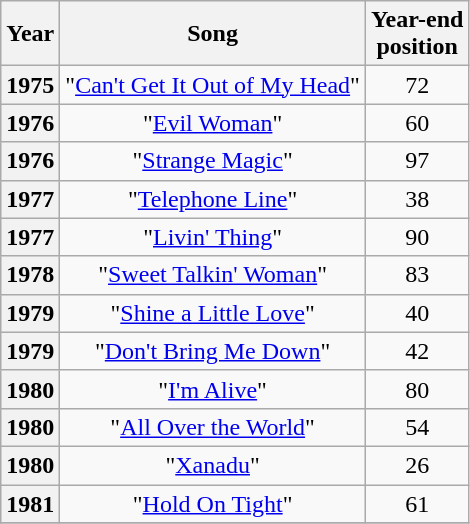<table class="wikitable sortable plainrowheaders" style="text-align:center;" border="1">
<tr>
<th>Year</th>
<th>Song</th>
<th>Year-end<br>position</th>
</tr>
<tr>
<th scope="row">1975</th>
<td>"<a href='#'>Can't Get It Out of My Head</a>"</td>
<td>72</td>
</tr>
<tr>
<th scope="row">1976</th>
<td>"<a href='#'>Evil Woman</a>"</td>
<td>60</td>
</tr>
<tr>
<th scope="row">1976</th>
<td>"<a href='#'>Strange Magic</a>"</td>
<td>97</td>
</tr>
<tr>
<th scope="row">1977</th>
<td>"<a href='#'>Telephone Line</a>"</td>
<td>38</td>
</tr>
<tr>
<th scope="row">1977</th>
<td>"<a href='#'>Livin' Thing</a>"</td>
<td>90</td>
</tr>
<tr>
<th scope="row">1978</th>
<td>"<a href='#'>Sweet Talkin' Woman</a>"</td>
<td>83</td>
</tr>
<tr>
<th scope="row">1979</th>
<td>"<a href='#'>Shine a Little Love</a>"</td>
<td>40</td>
</tr>
<tr>
<th scope="row">1979</th>
<td>"<a href='#'>Don't Bring Me Down</a>"</td>
<td>42</td>
</tr>
<tr>
<th scope="row">1980</th>
<td>"<a href='#'>I'm Alive</a>"</td>
<td>80</td>
</tr>
<tr>
<th scope="row">1980</th>
<td>"<a href='#'>All Over the World</a>"</td>
<td>54</td>
</tr>
<tr>
<th scope="row">1980</th>
<td>"<a href='#'>Xanadu</a>"</td>
<td>26</td>
</tr>
<tr>
<th scope="row">1981</th>
<td>"<a href='#'>Hold On Tight</a>"</td>
<td>61</td>
</tr>
<tr>
</tr>
</table>
